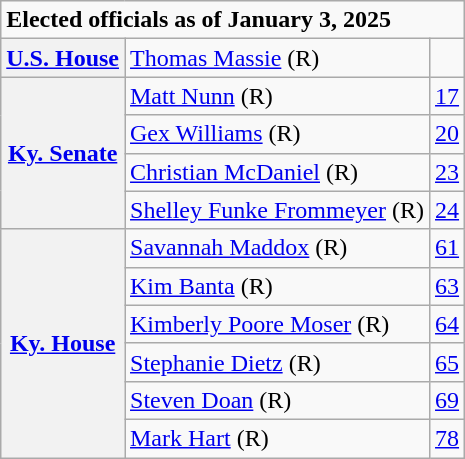<table class=wikitable>
<tr>
<td colspan="3"><strong>Elected officials as of January 3, 2025</strong></td>
</tr>
<tr>
<th scope=row><a href='#'>U.S. House</a></th>
<td><a href='#'>Thomas Massie</a> (R)</td>
<td></td>
</tr>
<tr>
<th rowspan=4><a href='#'>Ky. Senate</a></th>
<td><a href='#'>Matt Nunn</a> (R)</td>
<td><a href='#'>17</a></td>
</tr>
<tr>
<td><a href='#'>Gex Williams</a> (R)</td>
<td><a href='#'>20</a></td>
</tr>
<tr>
<td><a href='#'>Christian McDaniel</a> (R)</td>
<td><a href='#'>23</a></td>
</tr>
<tr>
<td><a href='#'>Shelley Funke Frommeyer</a> (R)</td>
<td><a href='#'>24</a></td>
</tr>
<tr>
<th rowspan=6><a href='#'>Ky. House</a></th>
<td><a href='#'>Savannah Maddox</a> (R)</td>
<td><a href='#'>61</a></td>
</tr>
<tr>
<td><a href='#'>Kim Banta</a> (R)</td>
<td><a href='#'>63</a></td>
</tr>
<tr>
<td><a href='#'>Kimberly Poore Moser</a> (R)</td>
<td><a href='#'>64</a></td>
</tr>
<tr>
<td><a href='#'>Stephanie Dietz</a> (R)</td>
<td><a href='#'>65</a></td>
</tr>
<tr>
<td><a href='#'>Steven Doan</a> (R)</td>
<td><a href='#'>69</a></td>
</tr>
<tr>
<td><a href='#'>Mark Hart</a> (R)</td>
<td><a href='#'>78</a></td>
</tr>
</table>
